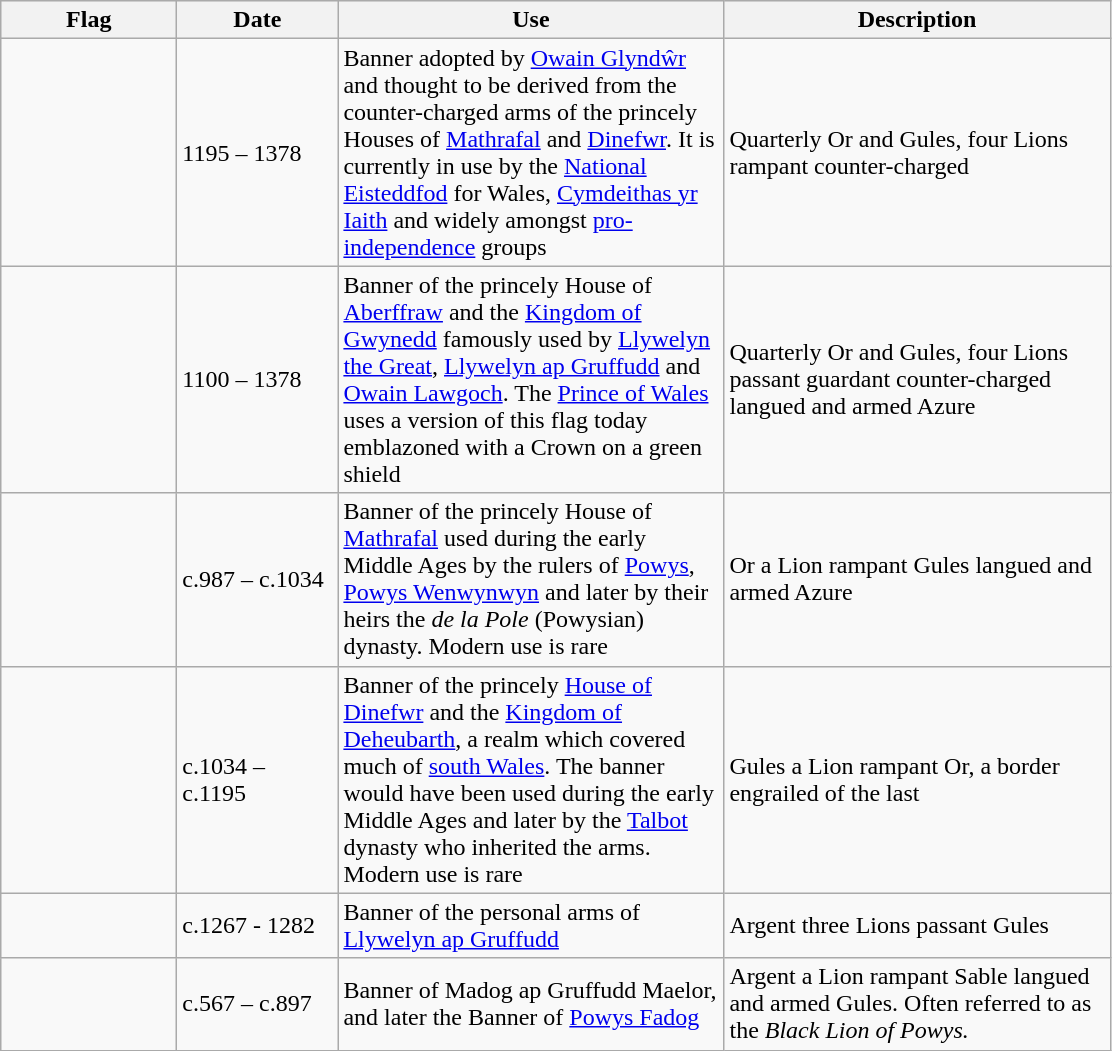<table class="wikitable">
<tr style="background:#efefef;">
<th style="width:110px;">Flag</th>
<th style="width:100px;">Date</th>
<th style="width:250px;">Use</th>
<th style="width:250px;">Description</th>
</tr>
<tr>
<td></td>
<td>1195 – 1378</td>
<td>Banner adopted by <a href='#'>Owain Glyndŵr</a> and thought to be derived from the counter-charged arms of the princely Houses of <a href='#'>Mathrafal</a> and <a href='#'>Dinefwr</a>. It is currently in use by the <a href='#'>National Eisteddfod</a> for Wales, <a href='#'>Cymdeithas yr Iaith</a> and widely amongst <a href='#'>pro-independence</a> groups</td>
<td>Quarterly Or and Gules, four Lions rampant counter-charged</td>
</tr>
<tr>
<td></td>
<td>1100 – 1378</td>
<td>Banner of the princely House of <a href='#'>Aberffraw</a> and the <a href='#'>Kingdom of Gwynedd</a> famously used by <a href='#'>Llywelyn the Great</a>, <a href='#'>Llywelyn ap Gruffudd</a> and <a href='#'>Owain Lawgoch</a>. The <a href='#'>Prince of Wales</a> uses a version of this flag today emblazoned with a Crown on a green shield</td>
<td>Quarterly Or and Gules, four Lions passant guardant counter-charged langued and armed Azure</td>
</tr>
<tr>
<td></td>
<td>c.987 – c.1034</td>
<td>Banner of the princely House of <a href='#'>Mathrafal</a> used during the early Middle Ages by the rulers of <a href='#'>Powys</a>, <a href='#'>Powys Wenwynwyn</a> and later by their heirs the <em>de la Pole</em> (Powysian) dynasty. Modern use is rare</td>
<td>Or a Lion rampant Gules langued and armed Azure</td>
</tr>
<tr>
<td></td>
<td>c.1034 – c.1195</td>
<td>Banner of the princely <a href='#'>House of Dinefwr</a> and the <a href='#'>Kingdom of Deheubarth</a>, a realm which covered much of <a href='#'>south Wales</a>. The banner would have been used during the early Middle Ages and later by the <a href='#'>Talbot</a> dynasty who inherited the arms. Modern use is rare</td>
<td>Gules a Lion rampant Or, a border engrailed of the last</td>
</tr>
<tr>
<td></td>
<td>c.1267 - 1282</td>
<td>Banner of the personal arms of <a href='#'>Llywelyn ap Gruffudd</a></td>
<td>Argent three Lions passant Gules</td>
</tr>
<tr>
<td></td>
<td>c.567 – c.897</td>
<td>Banner of Madog ap Gruffudd Maelor, and later the Banner of <a href='#'>Powys Fadog</a></td>
<td>Argent a Lion rampant Sable langued and armed Gules. Often referred to as the <em>Black Lion of Powys.</em></td>
</tr>
</table>
